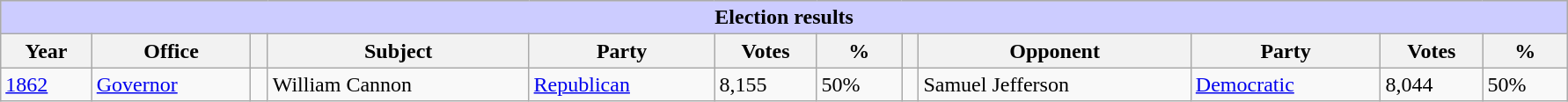<table class=wikitable style="width: 94%" style="text-align: center;" align="center">
<tr bgcolor=#cccccc>
<th colspan=12 style="background: #ccccff;">Election results</th>
</tr>
<tr>
<th><strong>Year</strong></th>
<th><strong>Office</strong></th>
<th></th>
<th><strong>Subject</strong></th>
<th><strong>Party</strong></th>
<th><strong>Votes</strong></th>
<th><strong>%</strong></th>
<th></th>
<th><strong>Opponent</strong></th>
<th><strong>Party</strong></th>
<th><strong>Votes</strong></th>
<th><strong>%</strong></th>
</tr>
<tr>
<td><a href='#'>1862</a></td>
<td><a href='#'>Governor</a></td>
<td></td>
<td>William Cannon</td>
<td><a href='#'>Republican</a></td>
<td>8,155</td>
<td>50%</td>
<td></td>
<td>Samuel Jefferson</td>
<td><a href='#'>Democratic</a></td>
<td>8,044</td>
<td>50%</td>
</tr>
</table>
